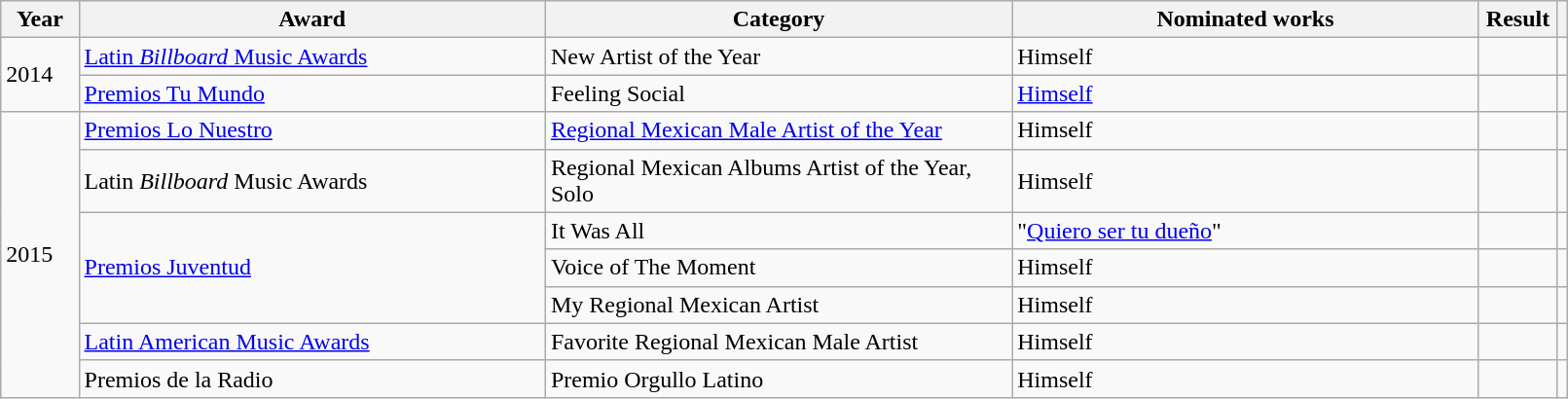<table class="wikitable" width="85%">
<tr>
<th width="5%">Year</th>
<th width="30%">Award</th>
<th width="30%">Category</th>
<th width="30%">Nominated works</th>
<th width="10%">Result</th>
<th width="10%"></th>
</tr>
<tr>
<td rowspan="2">2014</td>
<td><a href='#'>Latin <em>Billboard</em> Music Awards</a></td>
<td>New Artist of the Year</td>
<td>Himself</td>
<td></td>
<td></td>
</tr>
<tr>
<td><a href='#'>Premios Tu Mundo</a></td>
<td>Feeling Social</td>
<td><a href='#'>Himself</a></td>
<td></td>
<td></td>
</tr>
<tr>
<td rowspan="8">2015</td>
<td><a href='#'>Premios Lo Nuestro</a></td>
<td><a href='#'>Regional Mexican Male Artist of the Year</a></td>
<td>Himself</td>
<td></td>
<td></td>
</tr>
<tr>
<td>Latin <em>Billboard</em>  Music Awards</td>
<td>Regional Mexican Albums Artist of the Year, Solo</td>
<td>Himself</td>
<td></td>
<td></td>
</tr>
<tr>
<td rowspan="3"><a href='#'>Premios Juventud</a></td>
<td>It Was All</td>
<td>"<a href='#'>Quiero ser tu dueño</a>"</td>
<td></td>
<td></td>
</tr>
<tr>
<td>Voice of The Moment</td>
<td>Himself</td>
<td></td>
<td></td>
</tr>
<tr>
<td>My Regional Mexican Artist</td>
<td>Himself</td>
<td></td>
<td></td>
</tr>
<tr>
<td><a href='#'>Latin American Music Awards</a></td>
<td>Favorite Regional Mexican Male Artist</td>
<td>Himself</td>
<td></td>
<td></td>
</tr>
<tr>
<td>Premios de la Radio</td>
<td>Premio Orgullo Latino</td>
<td>Himself</td>
<td></td>
<td></td>
</tr>
</table>
